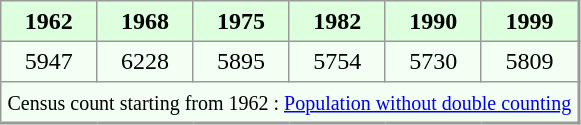<table align="left" rules="all" cellspacing="0" cellpadding="4" style="border: 1px solid #999; border-right: 2px solid #999; border-bottom:2px solid #999; background: #f3fff3">
<tr style="background: #ddffdd">
<th>1962</th>
<th>1968</th>
<th>1975</th>
<th>1982</th>
<th>1990</th>
<th>1999</th>
</tr>
<tr>
<td align="center">5947</td>
<td align="center">6228</td>
<td align="center">5895</td>
<td align="center">5754</td>
<td align="center">5730</td>
<td align="center">5809</td>
</tr>
<tr>
<td colspan=6 align=center><small>Census count starting from 1962 : <a href='#'>Population without double counting</a></small></td>
</tr>
</table>
